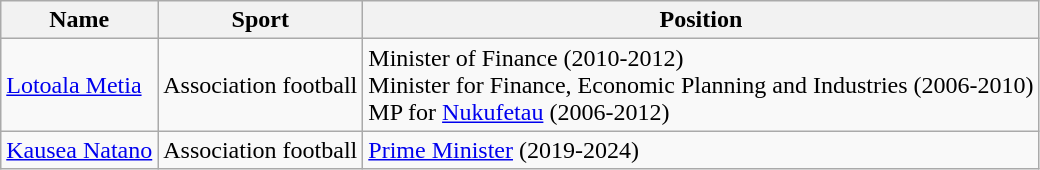<table class="wikitable sortable">
<tr>
<th>Name</th>
<th>Sport</th>
<th>Position</th>
</tr>
<tr>
<td data-sort-value="Metia,Lotoala"><a href='#'>Lotoala Metia</a></td>
<td>Association football</td>
<td>Minister of Finance (2010-2012)<br> Minister for Finance, Economic Planning and Industries (2006-2010)<br> MP for <a href='#'>Nukufetau</a> (2006-2012)</td>
</tr>
<tr>
<td data-sort-value="Natano, Kausea"><a href='#'>Kausea Natano</a></td>
<td>Association football</td>
<td><a href='#'>Prime Minister</a> (2019-2024)</td>
</tr>
</table>
